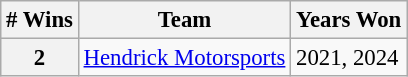<table class="wikitable" style="font-size: 95%;">
<tr>
<th># Wins</th>
<th>Team</th>
<th>Years Won</th>
</tr>
<tr>
<th>2</th>
<td><a href='#'>Hendrick Motorsports</a></td>
<td>2021, 2024</td>
</tr>
</table>
